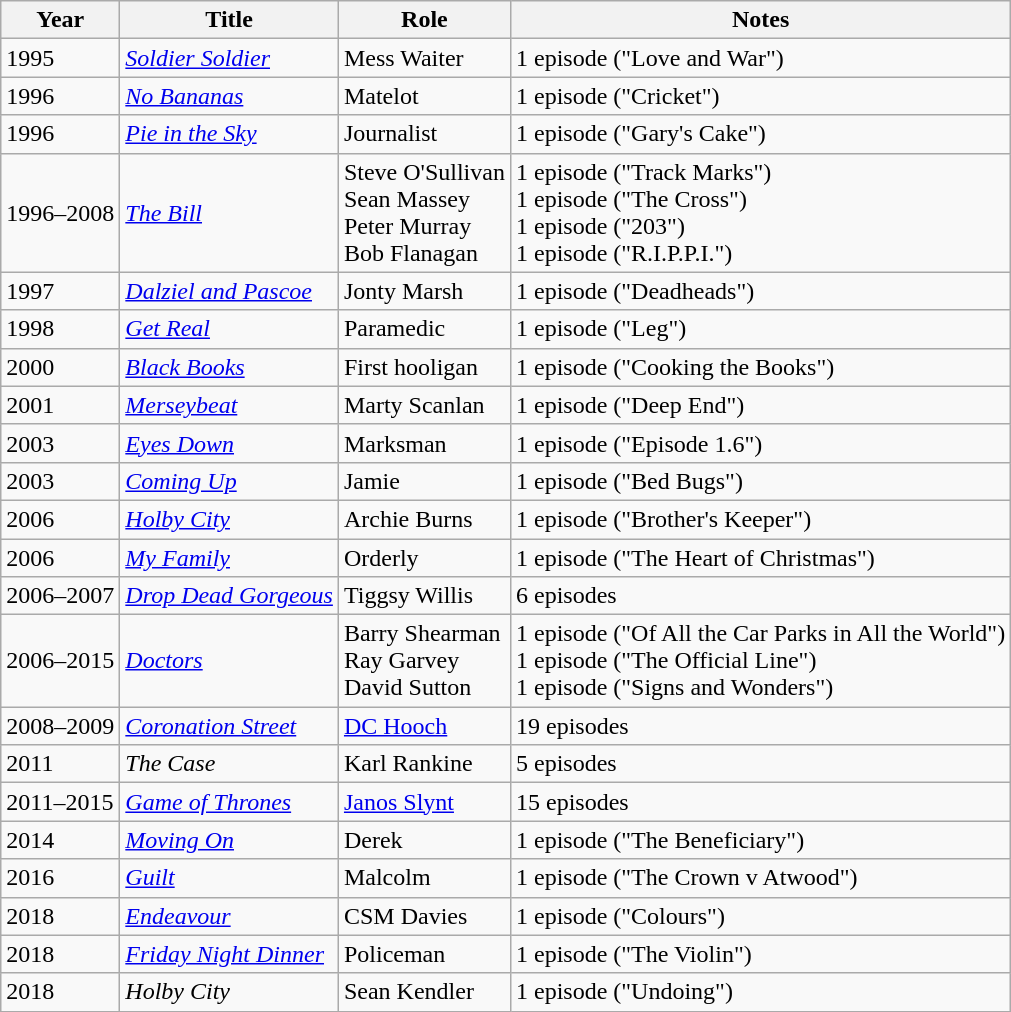<table class="wikitable sortable">
<tr>
<th>Year</th>
<th>Title</th>
<th>Role</th>
<th>Notes</th>
</tr>
<tr>
<td>1995</td>
<td><em><a href='#'>Soldier Soldier</a></em></td>
<td>Mess Waiter</td>
<td>1 episode ("Love and War")</td>
</tr>
<tr>
<td>1996</td>
<td><em><a href='#'>No Bananas</a></em></td>
<td>Matelot</td>
<td>1 episode ("Cricket")</td>
</tr>
<tr>
<td>1996</td>
<td><em><a href='#'>Pie in the Sky</a></em></td>
<td>Journalist</td>
<td>1 episode ("Gary's Cake")</td>
</tr>
<tr>
<td>1996–2008</td>
<td><em><a href='#'>The Bill</a></em></td>
<td>Steve O'Sullivan<br>Sean Massey<br>Peter Murray <br>Bob Flanagan</td>
<td>1 episode ("Track Marks")<br>1 episode ("The Cross")<br>1 episode ("203")<br>1 episode ("R.I.P.P.I.")</td>
</tr>
<tr>
<td>1997</td>
<td><em><a href='#'>Dalziel and Pascoe</a></em></td>
<td>Jonty Marsh</td>
<td>1 episode ("Deadheads")</td>
</tr>
<tr>
<td>1998</td>
<td><em><a href='#'>Get Real</a></em></td>
<td>Paramedic</td>
<td>1 episode ("Leg")</td>
</tr>
<tr>
<td>2000</td>
<td><em><a href='#'>Black Books</a></em></td>
<td>First hooligan</td>
<td>1 episode ("Cooking the Books")</td>
</tr>
<tr>
<td>2001</td>
<td><em><a href='#'>Merseybeat</a></em></td>
<td>Marty Scanlan</td>
<td>1 episode ("Deep End")</td>
</tr>
<tr>
<td>2003</td>
<td><em><a href='#'>Eyes Down</a></em></td>
<td>Marksman</td>
<td>1 episode ("Episode 1.6")</td>
</tr>
<tr>
<td>2003</td>
<td><em><a href='#'>Coming Up</a></em></td>
<td>Jamie</td>
<td>1 episode ("Bed Bugs")</td>
</tr>
<tr>
<td>2006</td>
<td><em><a href='#'>Holby City</a></em></td>
<td>Archie Burns</td>
<td>1 episode ("Brother's Keeper")</td>
</tr>
<tr>
<td>2006</td>
<td><em><a href='#'>My Family</a></em></td>
<td>Orderly</td>
<td>1 episode ("The Heart of Christmas")</td>
</tr>
<tr>
<td>2006–2007</td>
<td><em><a href='#'>Drop Dead Gorgeous</a></em></td>
<td>Tiggsy Willis</td>
<td>6 episodes</td>
</tr>
<tr>
<td>2006–2015</td>
<td><em><a href='#'>Doctors</a></em></td>
<td>Barry Shearman<br>Ray Garvey<br>David Sutton</td>
<td>1 episode ("Of All the Car Parks in All the World")<br>1 episode ("The Official Line")<br>1 episode ("Signs and Wonders")</td>
</tr>
<tr>
<td>2008–2009</td>
<td><em><a href='#'>Coronation Street</a></em></td>
<td><a href='#'>DC Hooch</a></td>
<td>19 episodes</td>
</tr>
<tr>
<td>2011</td>
<td><em>The Case</em></td>
<td>Karl Rankine</td>
<td>5 episodes</td>
</tr>
<tr>
<td>2011–2015</td>
<td><em><a href='#'>Game of Thrones</a></em></td>
<td><a href='#'>Janos Slynt</a></td>
<td>15 episodes</td>
</tr>
<tr>
<td>2014</td>
<td><em><a href='#'>Moving On</a></em></td>
<td>Derek</td>
<td>1 episode ("The Beneficiary")</td>
</tr>
<tr>
<td>2016</td>
<td><em><a href='#'>Guilt</a></em></td>
<td>Malcolm</td>
<td>1 episode ("The Crown v Atwood")</td>
</tr>
<tr>
<td>2018</td>
<td><em><a href='#'>Endeavour</a></em></td>
<td>CSM Davies</td>
<td>1 episode ("Colours")</td>
</tr>
<tr>
<td>2018</td>
<td><em><a href='#'>Friday Night Dinner</a></em></td>
<td>Policeman</td>
<td>1 episode ("The Violin")</td>
</tr>
<tr>
<td>2018</td>
<td><em>Holby City</em></td>
<td>Sean Kendler</td>
<td>1 episode ("Undoing")</td>
</tr>
</table>
